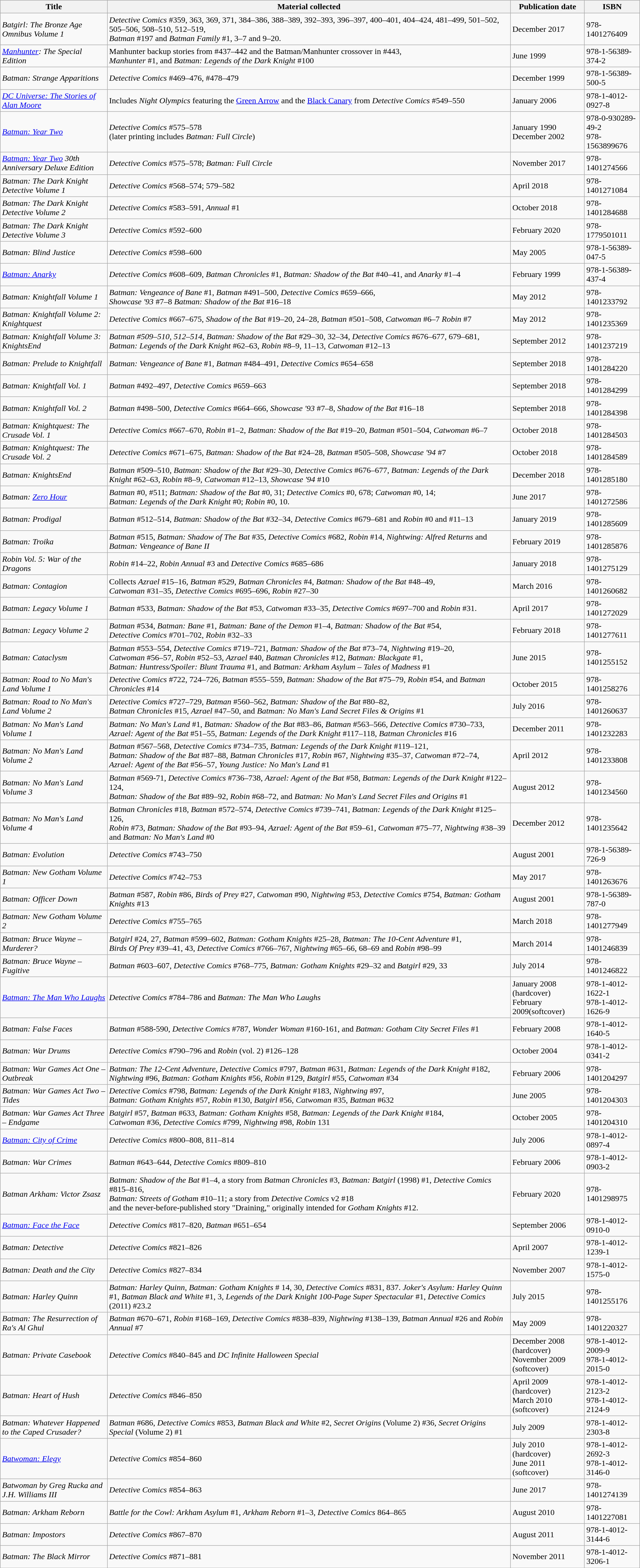<table class="wikitable sortable">
<tr>
<th>Title</th>
<th>Material collected</th>
<th>Publication date</th>
<th>ISBN</th>
</tr>
<tr>
<td><em>Batgirl: The Bronze Age Omnibus Volume 1</em></td>
<td><em>Detective Comics</em> #359, 363, 369, 371, 384–386, 388–389, 392–393, 396–397, 400–401, 404–424, 481–499, 501–502, 505–506, 508–510, 512–519,<br> <em>Batman</em> #197 and <em>Batman Family</em> #1, 3–7 and 9–20.</td>
<td>December 2017</td>
<td>978-1401276409</td>
</tr>
<tr>
<td><em><a href='#'>Manhunter</a>: The Special Edition</em></td>
<td>Manhunter backup stories from #437–442 and the Batman/Manhunter crossover in #443,<br> <em>Manhunter</em> #1, and <em>Batman: Legends of the Dark Knight</em> #100</td>
<td>June 1999</td>
<td>978-1-56389-374-2</td>
</tr>
<tr>
<td><em>Batman: Strange Apparitions</em></td>
<td><em>Detective Comics</em> #469–476, #478–479</td>
<td>December 1999</td>
<td>978-1-56389-500-5</td>
</tr>
<tr>
<td><em><a href='#'>DC Universe: The Stories of Alan Moore</a></em></td>
<td>Includes <em>Night Olympics</em> featuring the <a href='#'>Green Arrow</a> and the <a href='#'>Black Canary</a> from <em>Detective Comics</em> #549–550</td>
<td>January 2006</td>
<td>978-1-4012-0927-8</td>
</tr>
<tr>
<td><em><a href='#'>Batman: Year Two</a></em></td>
<td><em>Detective Comics</em> #575–578<br>(later printing includes <em>Batman: Full Circle</em>)</td>
<td>January 1990<br>December 2002</td>
<td>978-0-930289-49-2<br>978-1563899676</td>
</tr>
<tr>
<td><em><a href='#'>Batman: Year Two</a> 30th Anniversary Deluxe Edition</em></td>
<td><em>Detective Comics</em> #575–578; <em>Batman: Full Circle</em></td>
<td>November 2017</td>
<td>978-1401274566</td>
</tr>
<tr>
<td><em>Batman: The Dark Knight Detective Volume 1</em></td>
<td><em>Detective Comics</em> #568–574; 579–582</td>
<td>April 2018</td>
<td>978-1401271084</td>
</tr>
<tr>
<td><em>Batman: The Dark Knight Detective Volume 2</em></td>
<td><em>Detective Comics</em> #583–591, <em>Annual</em> #1</td>
<td>October 2018</td>
<td>978-1401284688</td>
</tr>
<tr>
<td><em>Batman: The Dark Knight Detective Volume 3</em></td>
<td><em>Detective Comics</em> #592–600</td>
<td>February 2020</td>
<td>978-1779501011</td>
</tr>
<tr>
<td><em>Batman: Blind Justice</em></td>
<td><em>Detective Comics</em> #598–600</td>
<td>May 2005</td>
<td>978-1-56389-047-5</td>
</tr>
<tr>
<td><em><a href='#'>Batman: Anarky</a></em></td>
<td><em>Detective Comics</em> #608–609, <em>Batman Chronicles</em> #1, <em>Batman: Shadow of the Bat</em> #40–41, and <em>Anarky</em> #1–4</td>
<td>February 1999</td>
<td>978-1-56389-437-4</td>
</tr>
<tr>
<td><em>Batman: Knightfall Volume 1</em></td>
<td><em>Batman: Vengeance of Bane</em> #1, <em>Batman</em> #491–500, <em>Detective Comics</em> #659–666, <br><em>Showcase '93</em> #7–8 <em>Batman: Shadow of the Bat</em> #16–18</td>
<td>May 2012</td>
<td>978-1401233792</td>
</tr>
<tr>
<td><em>Batman: Knightfall Volume 2: Knightquest</em></td>
<td><em>Detective Comics</em> #667–675, <em>Shadow of the Bat</em> #19–20, 24–28, <em>Batman</em> #501–508, <em>Catwoman</em> #6–7 <em>Robin</em> #7</td>
<td>May 2012</td>
<td>978-1401235369</td>
</tr>
<tr>
<td><em>Batman: Knightfall Volume 3: KnightsEnd</em></td>
<td><em>Batman #509–510, 512–514</em>, <em>Batman: Shadow of the Bat</em> #29–30, 32–34, <em>Detective Comics</em> #676–677, 679–681, <br><em>Batman: Legends of the Dark Knight</em> #62–63, <em>Robin</em> #8–9, 11–13, <em>Catwoman</em> #12–13</td>
<td>September 2012</td>
<td>978-1401237219</td>
</tr>
<tr>
<td><em>Batman: Prelude to Knightfall</em></td>
<td><em>Batman: Vengeance of Bane</em> #1, <em>Batman</em> #484–491, <em>Detective Comics</em> #654–658</td>
<td>September 2018</td>
<td>978-1401284220</td>
</tr>
<tr>
<td><em>Batman: Knightfall Vol. 1</em></td>
<td><em>Batman</em> #492–497, <em>Detective Comics</em> #659–663</td>
<td>September 2018</td>
<td>978-1401284299</td>
</tr>
<tr>
<td><em>Batman: Knightfall Vol. 2</em></td>
<td><em>Batman</em> #498–500, <em>Detective Comics</em> #664–666, <em>Showcase '93</em> #7–8, <em>Shadow of the Bat</em> #16–18</td>
<td>September 2018</td>
<td>978-1401284398</td>
</tr>
<tr>
<td><em>Batman: Knightquest: The Crusade Vol. 1</em></td>
<td><em>Detective Comics</em> #667–670, <em>Robin</em> #1–2, <em>Batman: Shadow of the Bat</em> #19–20, <em>Batman</em> #501–504, <em>Catwoman</em> #6–7</td>
<td>October 2018</td>
<td>978-1401284503</td>
</tr>
<tr>
<td><em>Batman: Knightquest: The Crusade Vol. 2</em></td>
<td><em>Detective Comics</em> #671–675, <em>Batman: Shadow of the Bat</em> #24–28, <em>Batman</em> #505–508, <em>Showcase '94</em> #7</td>
<td>October 2018</td>
<td>978-1401284589</td>
</tr>
<tr>
<td><em>Batman: KnightsEnd</em></td>
<td><em>Batman</em> #509–510, <em>Batman: Shadow of the Bat</em> #29–30, <em>Detective Comics</em> #676–677, <em>Batman: Legends of the Dark Knight</em> #62–63, <em>Robin</em> #8–9, <em>Catwoman</em> #12–13, <em>Showcase '94</em> #10</td>
<td>December 2018</td>
<td>978-1401285180</td>
</tr>
<tr>
<td><em>Batman: <a href='#'>Zero Hour</a></em></td>
<td><em>Batman</em> #0, #511; <em>Batman: Shadow of the Bat</em> #0, 31; <em>Detective Comics</em> #0, 678; <em>Catwoman</em> #0, 14; <br><em>Batman: Legends of the Dark Knight</em> #0; <em>Robin</em> #0, 10.</td>
<td>June 2017</td>
<td>978-1401272586</td>
</tr>
<tr>
<td><em>Batman: Prodigal</em></td>
<td><em>Batman</em> #512–514, <em>Batman: Shadow of the Bat</em> #32–34, <em>Detective Comics</em> #679–681 and <em>Robin</em> #0 and #11–13</td>
<td>January 2019</td>
<td>978-1401285609</td>
</tr>
<tr>
<td><em>Batman: Troika</em></td>
<td><em>Batman</em> #515, <em>Batman: Shadow of The Bat</em> #35, <em>Detective Comics</em> #682, <em>Robin</em> #14, <em>Nightwing: Alfred Returns</em> and <em>Batman: Vengeance of Bane II</em></td>
<td>February 2019</td>
<td>978-1401285876</td>
</tr>
<tr>
<td><em>Robin Vol. 5: War of the Dragons</em></td>
<td><em>Robin</em> #14–22, <em>Robin Annual</em> #3 and <em>Detective Comics</em> #685–686</td>
<td>January 2018</td>
<td>978-1401275129</td>
</tr>
<tr>
<td><em>Batman: Contagion</em></td>
<td>Collects <em>Azrael</em> #15–16, <em>Batman</em> #529, <em>Batman Chronicles</em> #4, <em>Batman: Shadow of the Bat</em> #48–49,<br> <em>Catwoman</em> #31–35, <em>Detective Comics</em> #695–696, <em>Robin</em> #27–30</td>
<td>March 2016</td>
<td>978-1401260682</td>
</tr>
<tr>
<td><em>Batman: Legacy Volume 1</em></td>
<td><em>Batman</em> #533, <em>Batman: Shadow of the Bat</em> #53, <em>Catwoman</em> #33–35, <em>Detective Comics</em> #697–700 and <em>Robin</em> #31.</td>
<td>April 2017</td>
<td>978-1401272029</td>
</tr>
<tr>
<td><em>Batman: Legacy Volume 2</em></td>
<td><em>Batman</em> #534, <em>Batman: Bane</em> #1, <em>Batman: Bane of the Demon</em> #1–4, <em>Batman: Shadow of the Bat</em> #54,<br> <em>Detective Comics</em> #701–702, <em>Robin</em> #32–33</td>
<td>February 2018</td>
<td>978-1401277611</td>
</tr>
<tr>
<td><em>Batman: Cataclysm</em></td>
<td><em>Batman</em> #553–554, <em>Detective Comics</em> #719–721, <em>Batman: Shadow of the Bat</em> #73–74, <em>Nightwing</em> #19–20,<br> <em>Catwoman</em> #56–57, <em>Robin</em> #52–53, <em>Azrael</em> #40, <em>Batman Chronicles</em> #12, <em>Batman: Blackgate</em> #1, <br><em>Batman: Huntress/Spoiler: Blunt Trauma</em> #1, and <em>Batman: Arkham Asylum – Tales of Madness</em> #1</td>
<td>June 2015</td>
<td>978-1401255152</td>
</tr>
<tr>
<td><em>Batman: Road to No Man's Land Volume 1</em></td>
<td><em>Detective Comics</em> #722, 724–726, <em>Batman</em> #555–559, <em>Batman: Shadow of the Bat</em> #75–79, <em>Robin</em> #54, and <em>Batman Chronicles</em> #14</td>
<td>October 2015</td>
<td>978-1401258276</td>
</tr>
<tr>
<td><em>Batman: Road to No Man's Land Volume 2</em></td>
<td><em>Detective Comics</em> #727–729, <em>Batman</em> #560–562, <em>Batman: Shadow of the Bat</em> #80–82,<br> <em>Batman Chronicles</em> #15, <em>Azrael</em> #47–50, and <em>Batman: No Man's Land Secret Files & Origins</em> #1</td>
<td>July 2016</td>
<td>978-1401260637</td>
</tr>
<tr>
<td><em>Batman: No Man's Land Volume 1</em></td>
<td><em>Batman: No Man's Land</em> #1, <em>Batman: Shadow of the Bat</em> #83–86, <em>Batman</em> #563–566, <em>Detective Comics</em> #730–733,<br> <em>Azrael: Agent of the Bat</em> #51–55, <em>Batman: Legends of the Dark Knight</em> #117–118, <em>Batman Chronicles</em> #16</td>
<td>December 2011</td>
<td>978-1401232283</td>
</tr>
<tr>
<td><em>Batman: No Man's Land Volume 2</em></td>
<td><em>Batman</em> #567–568, <em>Detective Comics</em> #734–735, <em>Batman: Legends of the Dark Knight</em> #119–121,<br> <em>Batman: Shadow of the Bat</em> #87–88, <em>Batman Chronicles</em> #17, <em>Robin</em> #67, <em>Nightwing</em> #35–37, <em>Catwoman</em> #72–74, <br><em>Azrael: Agent of the Bat</em> #56–57, <em>Young Justice: No Man's Land</em> #1</td>
<td>April 2012</td>
<td>978-1401233808</td>
</tr>
<tr>
<td><em>Batman: No Man's Land Volume 3</em></td>
<td><em>Batman</em> #569-71, <em>Detective Comics</em> #736–738, <em>Azrael: Agent of the Bat</em> #58, <em>Batman: Legends of the Dark Knight</em> #122–124,<br> <em>Batman: Shadow of the Bat</em> #89–92, <em>Robin</em> #68–72, and <em>Batman: No Man's Land Secret Files and Origins</em> #1</td>
<td>August 2012</td>
<td>978-1401234560</td>
</tr>
<tr>
<td><em>Batman: No Man's Land Volume 4</em></td>
<td><em>Batman Chronicles</em> #18, <em>Batman</em> #572–574, <em>Detective Comics</em> #739–741, <em>Batman: Legends of the Dark Knight</em> #125–126,<br> <em>Robin</em> #73, <em>Batman: Shadow of the Bat</em> #93–94, <em>Azrael: Agent of the Bat</em> #59–61, <em>Catwoman</em> #75–77, <em>Nightwing</em> #38–39 and <em>Batman: No Man's Land</em> #0</td>
<td>December 2012</td>
<td>978-1401235642</td>
</tr>
<tr>
<td><em>Batman: Evolution</em></td>
<td><em>Detective Comics</em> #743–750</td>
<td>August 2001</td>
<td>978-1-56389-726-9</td>
</tr>
<tr>
<td><em>Batman: New Gotham Volume 1</em></td>
<td><em>Detective Comics</em> #742–753</td>
<td>May 2017</td>
<td>978-1401263676</td>
</tr>
<tr>
<td><em>Batman: Officer Down</em></td>
<td><em>Batman</em> #587, <em>Robin</em> #86, <em>Birds of Prey</em> #27, <em>Catwoman</em> #90, <em>Nightwing</em> #53, <em>Detective Comics</em> #754, <em>Batman: Gotham Knights</em> #13</td>
<td>August 2001</td>
<td>978-1-56389-787-0</td>
</tr>
<tr>
<td><em>Batman: New Gotham Volume 2</em></td>
<td><em>Detective Comics</em> #755–765</td>
<td>March 2018</td>
<td>978-1401277949</td>
</tr>
<tr>
<td><em>Batman: Bruce Wayne – Murderer?</em></td>
<td><em>Batgirl</em> #24, 27, <em>Batman</em> #599–602, <em>Batman: Gotham Knights</em> #25–28, <em>Batman: The 10-Cent Adventure</em> #1,<br> <em>Birds Of Prey</em> #39–41, 43, <em>Detective Comics</em> #766–767, <em>Nightwing</em> #65–66, 68–69 and <em>Robin</em> #98–99</td>
<td>March 2014</td>
<td>978-1401246839</td>
</tr>
<tr>
<td><em>Batman: Bruce Wayne – Fugitive</em></td>
<td><em>Batman</em> #603–607, <em>Detective Comics</em> #768–775, <em>Batman: Gotham Knights</em> #29–32 and <em>Batgirl</em> #29, 33</td>
<td>July 2014</td>
<td>978-1401246822</td>
</tr>
<tr>
<td><em><a href='#'>Batman: The Man Who Laughs</a></em></td>
<td><em>Detective Comics</em> #784–786 and <em>Batman: The Man Who Laughs</em></td>
<td>January 2008 (hardcover)<br> February 2009(softcover)</td>
<td>978-1-4012-1622-1 <br> 978-1-4012-1626-9</td>
</tr>
<tr>
<td><em>Batman: False Faces</em></td>
<td><em>Batman</em> #588-590, <em>Detective Comics</em> #787, <em>Wonder Woman</em> #160-161, and <em>Batman: Gotham City Secret Files</em> #1</td>
<td>February 2008</td>
<td>978-1-4012-1640-5</td>
</tr>
<tr>
<td><em>Batman: War Drums</em></td>
<td><em>Detective Comics</em> #790–796 and <em>Robin</em> (vol. 2) #126–128</td>
<td>October 2004</td>
<td>978-1-4012-0341-2</td>
</tr>
<tr>
<td><em>Batman: War Games Act One – Outbreak</em></td>
<td><em>Batman: The 12-Cent Adventure</em>, <em>Detective Comics</em> #797, <em>Batman</em> #631, <em>Batman: Legends of the Dark Knight</em> #182, <br><em>Nightwing</em> #96, <em>Batman: Gotham Knights</em> #56, <em>Robin</em> #129, <em>Batgirl</em> #55, <em>Catwoman</em> #34</td>
<td>February 2006</td>
<td>978-1401204297</td>
</tr>
<tr>
<td><em>Batman: War Games Act Two – Tides</em></td>
<td><em>Detective Comics</em> #798, <em>Batman: Legends of the Dark Knight</em> #183, <em>Nightwing</em> #97,<br> <em>Batman: Gotham Knights</em> #57, <em>Robin</em> #130, <em>Batgirl</em> #56, <em>Catwoman</em> #35, <em>Batman</em> #632</td>
<td>June 2005</td>
<td>978-1401204303</td>
</tr>
<tr>
<td><em>Batman: War Games Act Three – Endgame</em></td>
<td><em>Batgirl</em> #57, <em>Batman</em> #633, <em>Batman: Gotham Knights</em> #58, <em>Batman: Legends of the Dark Knight</em> #184, <br><em>Catwoman</em> #36, <em>Detective Comics</em> #799, <em>Nightwing</em> #98, <em>Robin</em> 131</td>
<td>October 2005</td>
<td>978-1401204310</td>
</tr>
<tr>
<td><em><a href='#'>Batman: City of Crime</a></em></td>
<td><em>Detective Comics</em> #800–808, 811–814</td>
<td>July 2006</td>
<td>978-1-4012-0897-4</td>
</tr>
<tr>
<td><em>Batman: War Crimes</em></td>
<td><em>Batman</em> #643–644, <em>Detective Comics</em> #809–810</td>
<td>February 2006</td>
<td>978-1-4012-0903-2</td>
</tr>
<tr>
<td><em>Batman Arkham: Victor Zsasz</em></td>
<td><em>Batman: Shadow of the Bat</em> #1–4, a story from <em>Batman Chronicles</em> #3, <em>Batman: Batgirl</em> (1998) #1, <em>Detective Comics</em> #815–816,<br> <em>Batman: Streets of Gotham</em> #10–11; a story from <em>Detective Comics</em> v2 #18 <br>and the never-before-published story "Draining," originally intended for <em>Gotham Knights</em> #12.</td>
<td>February 2020</td>
<td>978-1401298975</td>
</tr>
<tr>
<td><em><a href='#'>Batman: Face the Face</a></em></td>
<td><em>Detective Comics</em> #817–820, <em>Batman</em> #651–654</td>
<td>September 2006</td>
<td>978-1-4012-0910-0</td>
</tr>
<tr>
<td><em>Batman: Detective</em></td>
<td><em>Detective Comics</em> #821–826</td>
<td>April 2007</td>
<td>978-1-4012-1239-1</td>
</tr>
<tr>
<td><em>Batman: Death and the City</em></td>
<td><em>Detective Comics</em> #827–834</td>
<td>November 2007</td>
<td>978-1-4012-1575-0</td>
</tr>
<tr>
<td><em>Batman: Harley Quinn</em></td>
<td><em>Batman: Harley Quinn</em>, <em>Batman: Gotham Knights</em> # 14, 30, <em>Detective Comics</em> #831, 837. <em>Joker's Asylum: Harley Quinn</em> #1, <em>Batman Black and White</em> #1, 3, <em>Legends of the Dark Knight 100-Page Super Spectacular</em> #1, <em>Detective Comics</em> (2011) #23.2</td>
<td>July 2015</td>
<td>978-1401255176</td>
</tr>
<tr>
<td><em>Batman: The Resurrection of Ra's Al Ghul</em></td>
<td><em>Batman</em> #670–671, <em>Robin</em> #168–169, <em>Detective Comics</em> #838–839, <em>Nightwing</em> #138–139, <em>Batman Annual</em> #26 and <em>Robin Annual</em> #7</td>
<td>May 2009</td>
<td>978-1401220327</td>
</tr>
<tr>
<td><em>Batman: Private Casebook</em></td>
<td><em>Detective Comics</em> #840–845 and <em>DC Infinite Halloween Special</em></td>
<td>December 2008 (hardcover)<br>November 2009 (softcover)</td>
<td>978-1-4012-2009-9<br>978-1-4012-2015-0</td>
</tr>
<tr>
<td><em>Batman: Heart of Hush</em></td>
<td><em>Detective Comics</em> #846–850</td>
<td>April 2009 (hardcover)<br>March 2010 (softcover)</td>
<td>978-1-4012-2123-2<br>978-1-4012-2124-9</td>
</tr>
<tr>
<td><em>Batman: Whatever Happened to the Caped Crusader?</em></td>
<td><em>Batman</em> #686, <em>Detective Comics</em> #853, <em>Batman Black and White</em> #2, <em>Secret Origins</em> (Volume 2) #36, <em>Secret Origins Special</em> (Volume 2) #1</td>
<td>July 2009</td>
<td>978-1-4012-2303-8</td>
</tr>
<tr>
<td><em><a href='#'>Batwoman: Elegy</a></em></td>
<td><em>Detective Comics</em> #854–860</td>
<td>July 2010 (hardcover)<br>June 2011 (softcover)</td>
<td>978-1-4012-2692-3<br>978-1-4012-3146-0</td>
</tr>
<tr>
<td><em>Batwoman by Greg Rucka and J.H. Williams III</em></td>
<td><em>Detective Comics</em> #854–863</td>
<td>June 2017</td>
<td>978-1401274139</td>
</tr>
<tr>
<td><em>Batman: Arkham Reborn</em></td>
<td><em>Battle for the Cowl: Arkham Asylum</em> #1, <em>Arkham Reborn</em> #1–3, <em>Detective Comics</em> 864–865</td>
<td>August 2010</td>
<td>978-1401227081</td>
</tr>
<tr>
<td><em>Batman: Impostors</em></td>
<td><em>Detective Comics</em> #867–870</td>
<td>August 2011</td>
<td>978-1-4012-3144-6</td>
</tr>
<tr>
<td><em>Batman: The Black Mirror</em></td>
<td><em>Detective Comics</em> #871–881</td>
<td>November 2011</td>
<td>978-1-4012-3206-1</td>
</tr>
<tr>
</tr>
</table>
